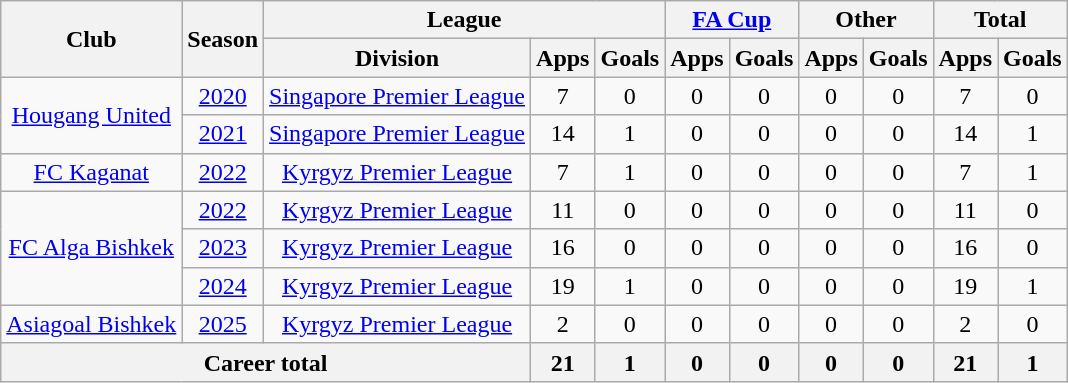<table class="wikitable" style="text-align: center">
<tr>
<th rowspan="2">Club</th>
<th rowspan="2">Season</th>
<th colspan="3">League</th>
<th colspan="2"><a href='#'>FA Cup</a></th>
<th colspan="2">Other</th>
<th colspan="2">Total</th>
</tr>
<tr>
<th>Division</th>
<th>Apps</th>
<th>Goals</th>
<th>Apps</th>
<th>Goals</th>
<th>Apps</th>
<th>Goals</th>
<th>Apps</th>
<th>Goals</th>
</tr>
<tr>
<td rowspan="2"><a href='#'>Hougang United</a></td>
<td><a href='#'>2020</a></td>
<td><a href='#'>Singapore Premier League</a></td>
<td>7</td>
<td>0</td>
<td>0</td>
<td>0</td>
<td>0</td>
<td>0</td>
<td>7</td>
<td>0</td>
</tr>
<tr>
<td><a href='#'>2021</a></td>
<td><a href='#'>Singapore Premier League</a></td>
<td>14</td>
<td>1</td>
<td>0</td>
<td>0</td>
<td>0</td>
<td>0</td>
<td>14</td>
<td>1</td>
</tr>
<tr>
<td rowspan="1"><a href='#'>FC Kaganat</a></td>
<td><a href='#'>2022</a></td>
<td><a href='#'>Kyrgyz Premier League</a></td>
<td>7</td>
<td>1</td>
<td>0</td>
<td>0</td>
<td>0</td>
<td>0</td>
<td>7</td>
<td>1</td>
</tr>
<tr>
<td rowspan="3"><a href='#'>FC Alga Bishkek</a></td>
<td><a href='#'>2022</a></td>
<td><a href='#'>Kyrgyz Premier League</a></td>
<td>11</td>
<td>0</td>
<td>0</td>
<td>0</td>
<td>0</td>
<td>0</td>
<td>11</td>
<td>0</td>
</tr>
<tr>
<td><a href='#'>2023</a></td>
<td><a href='#'>Kyrgyz Premier League</a></td>
<td>16</td>
<td>0</td>
<td>0</td>
<td>0</td>
<td>0</td>
<td>0</td>
<td>16</td>
<td>0</td>
</tr>
<tr>
<td><a href='#'>2024</a></td>
<td><a href='#'>Kyrgyz Premier League</a></td>
<td>19</td>
<td>1</td>
<td>0</td>
<td>0</td>
<td>0</td>
<td>0</td>
<td>19</td>
<td>1</td>
</tr>
<tr>
<td rowspan="1"><a href='#'>Asiagoal Bishkek</a></td>
<td><a href='#'>2025</a></td>
<td><a href='#'>Kyrgyz Premier League</a></td>
<td>2</td>
<td>0</td>
<td>0</td>
<td>0</td>
<td>0</td>
<td>0</td>
<td>2</td>
<td>0</td>
</tr>
<tr>
<th colspan=3>Career total</th>
<th>21</th>
<th>1</th>
<th>0</th>
<th>0</th>
<th>0</th>
<th>0</th>
<th>21</th>
<th>1</th>
</tr>
</table>
